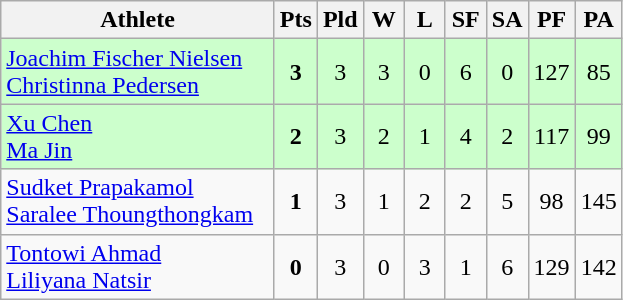<table class=wikitable style="text-align:center">
<tr>
<th width=175>Athlete</th>
<th width=20>Pts</th>
<th width=20>Pld</th>
<th width=20>W</th>
<th width=20>L</th>
<th width=20>SF</th>
<th width=20>SA</th>
<th width=20>PF</th>
<th width=20>PA</th>
</tr>
<tr bgcolor=CCFFCC>
<td style="text-align:left"> <a href='#'>Joachim Fischer Nielsen</a><br> <a href='#'>Christinna Pedersen</a></td>
<td><strong>3</strong></td>
<td>3</td>
<td>3</td>
<td>0</td>
<td>6</td>
<td>0</td>
<td>127</td>
<td>85</td>
</tr>
<tr bgcolor=CCFFCC>
<td style="text-align:left"> <a href='#'>Xu Chen</a><br> <a href='#'>Ma Jin</a></td>
<td><strong>2</strong></td>
<td>3</td>
<td>2</td>
<td>1</td>
<td>4</td>
<td>2</td>
<td>117</td>
<td>99</td>
</tr>
<tr bgcolor=>
<td style="text-align:left"> <a href='#'>Sudket Prapakamol</a><br> <a href='#'>Saralee Thoungthongkam</a></td>
<td><strong>1</strong></td>
<td>3</td>
<td>1</td>
<td>2</td>
<td>2</td>
<td>5</td>
<td>98</td>
<td>145</td>
</tr>
<tr bgcolor=>
<td style="text-align:left"> <a href='#'>Tontowi Ahmad</a><br> <a href='#'>Liliyana Natsir</a></td>
<td><strong>0</strong></td>
<td>3</td>
<td>0</td>
<td>3</td>
<td>1</td>
<td>6</td>
<td>129</td>
<td>142</td>
</tr>
</table>
